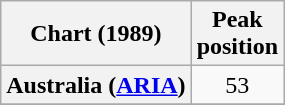<table class="wikitable sortable plainrowheaders">
<tr>
<th>Chart (1989)</th>
<th>Peak<br>position</th>
</tr>
<tr>
<th scope="row">Australia (<a href='#'>ARIA</a>)</th>
<td align="center">53</td>
</tr>
<tr>
</tr>
</table>
